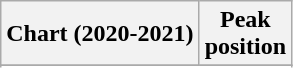<table class="wikitable sortable plainrowheaders" style="text-align:center;">
<tr>
<th>Chart (2020-2021)</th>
<th>Peak<br>position</th>
</tr>
<tr>
</tr>
<tr>
</tr>
<tr>
</tr>
<tr>
</tr>
<tr>
</tr>
</table>
